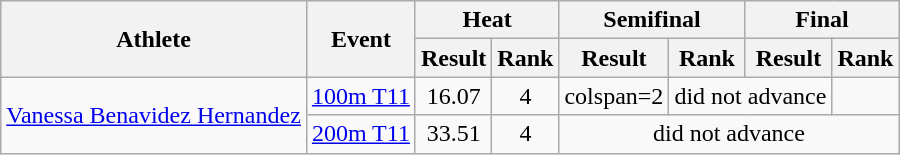<table class="wikitable">
<tr>
<th rowspan="2">Athlete</th>
<th rowspan="2">Event</th>
<th colspan="2">Heat</th>
<th colspan="2">Semifinal</th>
<th colspan="2">Final</th>
</tr>
<tr>
<th>Result</th>
<th>Rank</th>
<th>Result</th>
<th>Rank</th>
<th>Result</th>
<th>Rank</th>
</tr>
<tr align=center>
<td align=left rowspan=2><a href='#'>Vanessa Benavidez Hernandez</a></td>
<td align=left><a href='#'>100m T11</a></td>
<td>16.07</td>
<td>4</td>
<td>colspan=2 </td>
<td colspan=2>did not advance</td>
</tr>
<tr align=center>
<td align=left><a href='#'>200m T11</a></td>
<td>33.51</td>
<td>4</td>
<td colspan=4>did not advance</td>
</tr>
</table>
